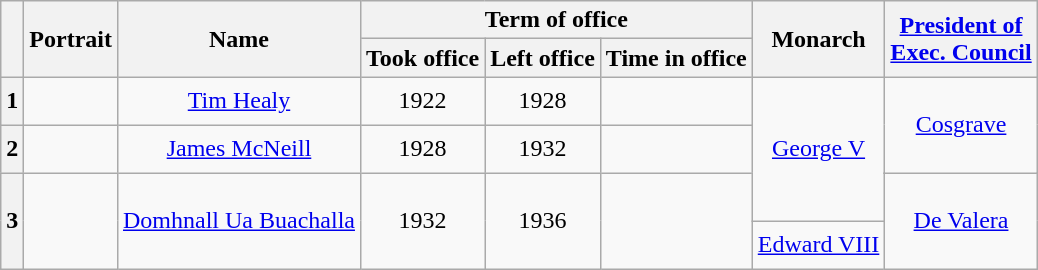<table class="wikitable" style="text-align:center">
<tr>
<th rowspan=2></th>
<th rowspan=2>Portrait</th>
<th rowspan=2>Name<br></th>
<th colspan=3>Term of office</th>
<th rowspan=2>Monarch</th>
<th rowspan=2><a href='#'>President of <br> Exec. Council</a></th>
</tr>
<tr>
<th>Took office</th>
<th>Left office</th>
<th>Time in office</th>
</tr>
<tr style="height:2em">
<th>1</th>
<td></td>
<td><a href='#'>Tim Healy</a><br></td>
<td> 1922</td>
<td> 1928</td>
<td></td>
<td rowspan=4><a href='#'>George V</a></td>
<td rowspan=2><a href='#'>Cosgrave</a></td>
</tr>
<tr style="height:2em">
<th rowspan=2>2</th>
<td rowspan=2></td>
<td rowspan=2><a href='#'>James McNeill</a><br></td>
<td rowspan=2> 1928</td>
<td rowspan=2> 1932</td>
<td rowspan=2></td>
</tr>
<tr>
<td rowspan=3><a href='#'>De Valera</a></td>
</tr>
<tr style="height:2em">
<th rowspan=2>3</th>
<td rowspan=2></td>
<td rowspan=2><a href='#'>Domhnall Ua Buachalla</a><br></td>
<td rowspan=2> 1932</td>
<td rowspan=2> 1936</td>
<td rowspan=2></td>
</tr>
<tr style="height:2em">
<td><a href='#'>Edward VIII</a></td>
</tr>
</table>
